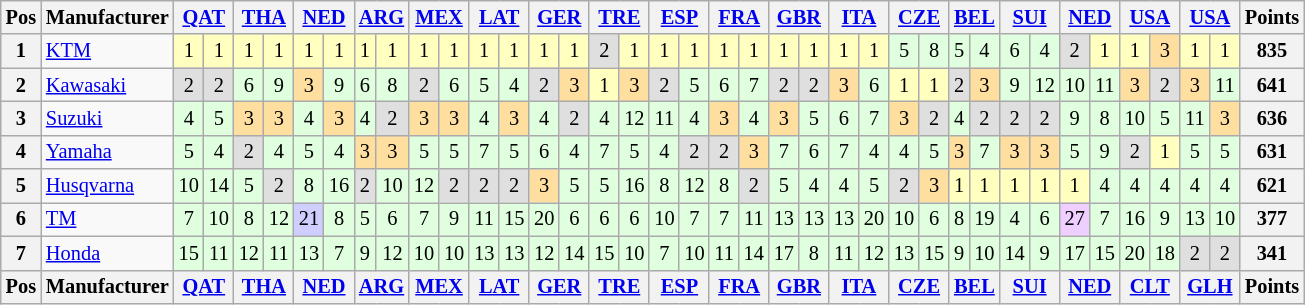<table class="wikitable" style="font-size: 85%; text-align:center">
<tr valign="top">
<th valign="middle">Pos</th>
<th valign="middle">Manufacturer</th>
<th colspan=2><a href='#'>QAT</a><br></th>
<th colspan=2><a href='#'>THA</a><br></th>
<th colspan=2><a href='#'>NED</a><br></th>
<th colspan=2><a href='#'>ARG</a><br></th>
<th colspan=2><a href='#'>MEX</a><br></th>
<th colspan=2><a href='#'>LAT</a><br></th>
<th colspan=2><a href='#'>GER</a><br></th>
<th colspan=2><a href='#'>TRE</a><br></th>
<th colspan=2><a href='#'>ESP</a><br></th>
<th colspan=2><a href='#'>FRA</a><br></th>
<th colspan=2><a href='#'>GBR</a><br></th>
<th colspan=2><a href='#'>ITA</a><br></th>
<th colspan=2><a href='#'>CZE</a><br></th>
<th colspan=2><a href='#'>BEL</a><br></th>
<th colspan=2><a href='#'>SUI</a><br></th>
<th colspan=2><a href='#'>NED</a><br></th>
<th colspan=2><a href='#'>USA</a><br></th>
<th colspan=2><a href='#'>USA</a><br></th>
<th valign="middle">Points</th>
</tr>
<tr>
<th>1</th>
<td align="left"><a href='#'>KTM</a></td>
<td style="background:#ffffbf;">1</td>
<td style="background:#ffffbf;">1</td>
<td style="background:#ffffbf;">1</td>
<td style="background:#ffffbf;">1</td>
<td style="background:#ffffbf;">1</td>
<td style="background:#ffffbf;">1</td>
<td style="background:#ffffbf;">1</td>
<td style="background:#ffffbf;">1</td>
<td style="background:#ffffbf;">1</td>
<td style="background:#ffffbf;">1</td>
<td style="background:#ffffbf;">1</td>
<td style="background:#ffffbf;">1</td>
<td style="background:#ffffbf;">1</td>
<td style="background:#ffffbf;">1</td>
<td style="background:#dfdfdf;">2</td>
<td style="background:#ffffbf;">1</td>
<td style="background:#ffffbf;">1</td>
<td style="background:#ffffbf;">1</td>
<td style="background:#ffffbf;">1</td>
<td style="background:#ffffbf;">1</td>
<td style="background:#ffffbf;">1</td>
<td style="background:#ffffbf;">1</td>
<td style="background:#ffffbf;">1</td>
<td style="background:#ffffbf;">1</td>
<td style="background:#dfffdf;">5</td>
<td style="background:#dfffdf;">8</td>
<td style="background:#dfffdf;">5</td>
<td style="background:#dfffdf;">4</td>
<td style="background:#dfffdf;">6</td>
<td style="background:#dfffdf;">4</td>
<td style="background:#dfdfdf;">2</td>
<td style="background:#ffffbf;">1</td>
<td style="background:#ffffbf;">1</td>
<td style="background:#ffdf9f;">3</td>
<td style="background:#ffffbf;">1</td>
<td style="background:#ffffbf;">1</td>
<th>835</th>
</tr>
<tr>
<th>2</th>
<td align="left"><a href='#'>Kawasaki</a></td>
<td style="background:#dfdfdf;">2</td>
<td style="background:#dfdfdf;">2</td>
<td style="background:#dfffdf;">6</td>
<td style="background:#dfffdf;">9</td>
<td style="background:#ffdf9f;">3</td>
<td style="background:#dfffdf;">9</td>
<td style="background:#dfffdf;">6</td>
<td style="background:#dfffdf;">8</td>
<td style="background:#dfdfdf;">2</td>
<td style="background:#dfffdf;">6</td>
<td style="background:#dfffdf;">5</td>
<td style="background:#dfffdf;">4</td>
<td style="background:#dfdfdf;">2</td>
<td style="background:#ffdf9f;">3</td>
<td style="background:#ffffbf;">1</td>
<td style="background:#ffdf9f;">3</td>
<td style="background:#dfdfdf;">2</td>
<td style="background:#dfffdf;">5</td>
<td style="background:#dfffdf;">6</td>
<td style="background:#dfffdf;">7</td>
<td style="background:#dfdfdf;">2</td>
<td style="background:#dfdfdf;">2</td>
<td style="background:#ffdf9f;">3</td>
<td style="background:#dfffdf;">6</td>
<td style="background:#ffffbf;">1</td>
<td style="background:#ffffbf;">1</td>
<td style="background:#dfdfdf;">2</td>
<td style="background:#ffdf9f;">3</td>
<td style="background:#dfffdf;">9</td>
<td style="background:#dfffdf;">12</td>
<td style="background:#dfffdf;">10</td>
<td style="background:#dfffdf;">11</td>
<td style="background:#ffdf9f;">3</td>
<td style="background:#dfdfdf;">2</td>
<td style="background:#ffdf9f;">3</td>
<td style="background:#dfffdf;">11</td>
<th>641</th>
</tr>
<tr>
<th>3</th>
<td align="left"><a href='#'>Suzuki</a></td>
<td style="background:#dfffdf;">4</td>
<td style="background:#dfffdf;">5</td>
<td style="background:#ffdf9f;">3</td>
<td style="background:#ffdf9f;">3</td>
<td style="background:#dfffdf;">4</td>
<td style="background:#ffdf9f;">3</td>
<td style="background:#dfffdf;">4</td>
<td style="background:#dfdfdf;">2</td>
<td style="background:#ffdf9f;">3</td>
<td style="background:#ffdf9f;">3</td>
<td style="background:#dfffdf;">4</td>
<td style="background:#ffdf9f;">3</td>
<td style="background:#dfffdf;">4</td>
<td style="background:#dfdfdf;">2</td>
<td style="background:#dfffdf;">4</td>
<td style="background:#dfffdf;">12</td>
<td style="background:#dfffdf;">11</td>
<td style="background:#dfffdf;">4</td>
<td style="background:#ffdf9f;">3</td>
<td style="background:#dfffdf;">4</td>
<td style="background:#ffdf9f;">3</td>
<td style="background:#dfffdf;">5</td>
<td style="background:#dfffdf;">6</td>
<td style="background:#dfffdf;">7</td>
<td style="background:#ffdf9f;">3</td>
<td style="background:#dfdfdf;">2</td>
<td style="background:#dfffdf;">4</td>
<td style="background:#dfdfdf;">2</td>
<td style="background:#dfdfdf;">2</td>
<td style="background:#dfdfdf;">2</td>
<td style="background:#dfffdf;">9</td>
<td style="background:#dfffdf;">8</td>
<td style="background:#dfffdf;">10</td>
<td style="background:#dfffdf;">5</td>
<td style="background:#dfffdf;">11</td>
<td style="background:#ffdf9f;">3</td>
<th>636</th>
</tr>
<tr>
<th>4</th>
<td align="left"><a href='#'>Yamaha</a></td>
<td style="background:#dfffdf;">5</td>
<td style="background:#dfffdf;">4</td>
<td style="background:#dfdfdf;">2</td>
<td style="background:#dfffdf;">4</td>
<td style="background:#dfffdf;">5</td>
<td style="background:#dfffdf;">4</td>
<td style="background:#ffdf9f;">3</td>
<td style="background:#ffdf9f;">3</td>
<td style="background:#dfffdf;">5</td>
<td style="background:#dfffdf;">5</td>
<td style="background:#dfffdf;">7</td>
<td style="background:#dfffdf;">5</td>
<td style="background:#dfffdf;">6</td>
<td style="background:#dfffdf;">4</td>
<td style="background:#dfffdf;">7</td>
<td style="background:#dfffdf;">5</td>
<td style="background:#dfffdf;">4</td>
<td style="background:#dfdfdf;">2</td>
<td style="background:#dfdfdf;">2</td>
<td style="background:#ffdf9f;">3</td>
<td style="background:#dfffdf;">7</td>
<td style="background:#dfffdf;">6</td>
<td style="background:#dfffdf;">7</td>
<td style="background:#dfffdf;">4</td>
<td style="background:#dfffdf;">4</td>
<td style="background:#dfffdf;">5</td>
<td style="background:#ffdf9f;">3</td>
<td style="background:#dfffdf;">7</td>
<td style="background:#ffdf9f;">3</td>
<td style="background:#ffdf9f;">3</td>
<td style="background:#dfffdf;">5</td>
<td style="background:#dfffdf;">9</td>
<td style="background:#dfdfdf;">2</td>
<td style="background:#ffffbf;">1</td>
<td style="background:#dfffdf;">5</td>
<td style="background:#dfffdf;">5</td>
<th>631</th>
</tr>
<tr>
<th>5</th>
<td align="left"><a href='#'>Husqvarna</a></td>
<td style="background:#dfffdf;">10</td>
<td style="background:#dfffdf;">14</td>
<td style="background:#dfffdf;">5</td>
<td style="background:#dfdfdf;">2</td>
<td style="background:#dfffdf;">8</td>
<td style="background:#dfffdf;">16</td>
<td style="background:#dfdfdf;">2</td>
<td style="background:#dfffdf;">10</td>
<td style="background:#dfffdf;">12</td>
<td style="background:#dfdfdf;">2</td>
<td style="background:#dfdfdf;">2</td>
<td style="background:#dfdfdf;">2</td>
<td style="background:#ffdf9f;">3</td>
<td style="background:#dfffdf;">5</td>
<td style="background:#dfffdf;">5</td>
<td style="background:#dfffdf;">16</td>
<td style="background:#dfffdf;">8</td>
<td style="background:#dfffdf;">12</td>
<td style="background:#dfffdf;">8</td>
<td style="background:#dfdfdf;">2</td>
<td style="background:#dfffdf;">5</td>
<td style="background:#dfffdf;">4</td>
<td style="background:#dfffdf;">4</td>
<td style="background:#dfffdf;">5</td>
<td style="background:#dfdfdf;">2</td>
<td style="background:#ffdf9f;">3</td>
<td style="background:#ffffbf;">1</td>
<td style="background:#ffffbf;">1</td>
<td style="background:#ffffbf;">1</td>
<td style="background:#ffffbf;">1</td>
<td style="background:#ffffbf;">1</td>
<td style="background:#dfffdf;">4</td>
<td style="background:#dfffdf;">4</td>
<td style="background:#dfffdf;">4</td>
<td style="background:#dfffdf;">4</td>
<td style="background:#dfffdf;">4</td>
<th>621</th>
</tr>
<tr>
<th>6</th>
<td align="left"><a href='#'>TM</a></td>
<td style="background:#dfffdf;">7</td>
<td style="background:#dfffdf;">10</td>
<td style="background:#dfffdf;">8</td>
<td style="background:#dfffdf;">12</td>
<td style="background:#cfcfff;">21</td>
<td style="background:#dfffdf;">8</td>
<td style="background:#dfffdf;">5</td>
<td style="background:#dfffdf;">6</td>
<td style="background:#dfffdf;">7</td>
<td style="background:#dfffdf;">9</td>
<td style="background:#dfffdf;">11</td>
<td style="background:#dfffdf;">15</td>
<td style="background:#dfffdf;">20</td>
<td style="background:#dfffdf;">6</td>
<td style="background:#dfffdf;">6</td>
<td style="background:#dfffdf;">6</td>
<td style="background:#dfffdf;">10</td>
<td style="background:#dfffdf;">7</td>
<td style="background:#dfffdf;">7</td>
<td style="background:#dfffdf;">11</td>
<td style="background:#dfffdf;">13</td>
<td style="background:#dfffdf;">13</td>
<td style="background:#dfffdf;">13</td>
<td style="background:#dfffdf;">20</td>
<td style="background:#dfffdf;">10</td>
<td style="background:#dfffdf;">6</td>
<td style="background:#dfffdf;">8</td>
<td style="background:#dfffdf;">19</td>
<td style="background:#dfffdf;">4</td>
<td style="background:#dfffdf;">6</td>
<td style="background:#efcfff;">27</td>
<td style="background:#dfffdf;">7</td>
<td style="background:#dfffdf;">16</td>
<td style="background:#dfffdf;">9</td>
<td style="background:#dfffdf;">13</td>
<td style="background:#dfffdf;">10</td>
<th>377</th>
</tr>
<tr>
<th>7</th>
<td align="left"><a href='#'>Honda</a></td>
<td style="background:#dfffdf;">15</td>
<td style="background:#dfffdf;">11</td>
<td style="background:#dfffdf;">12</td>
<td style="background:#dfffdf;">11</td>
<td style="background:#dfffdf;">13</td>
<td style="background:#dfffdf;">7</td>
<td style="background:#dfffdf;">9</td>
<td style="background:#dfffdf;">12</td>
<td style="background:#dfffdf;">10</td>
<td style="background:#dfffdf;">10</td>
<td style="background:#dfffdf;">13</td>
<td style="background:#dfffdf;">13</td>
<td style="background:#dfffdf;">12</td>
<td style="background:#dfffdf;">14</td>
<td style="background:#dfffdf;">15</td>
<td style="background:#dfffdf;">10</td>
<td style="background:#dfffdf;">7</td>
<td style="background:#dfffdf;">10</td>
<td style="background:#dfffdf;">11</td>
<td style="background:#dfffdf;">14</td>
<td style="background:#dfffdf;">17</td>
<td style="background:#dfffdf;">8</td>
<td style="background:#dfffdf;">11</td>
<td style="background:#dfffdf;">12</td>
<td style="background:#dfffdf;">13</td>
<td style="background:#dfffdf;">15</td>
<td style="background:#dfffdf;">9</td>
<td style="background:#dfffdf;">10</td>
<td style="background:#dfffdf;">14</td>
<td style="background:#dfffdf;">9</td>
<td style="background:#dfffdf;">17</td>
<td style="background:#dfffdf;">15</td>
<td style="background:#dfffdf;">20</td>
<td style="background:#dfffdf;">18</td>
<td style="background:#dfdfdf;">2</td>
<td style="background:#dfdfdf;">2</td>
<th>341</th>
</tr>
<tr valign="top">
<th valign="middle">Pos</th>
<th valign="middle">Manufacturer</th>
<th colspan=2><a href='#'>QAT</a><br></th>
<th colspan=2><a href='#'>THA</a><br></th>
<th colspan=2><a href='#'>NED</a><br></th>
<th colspan=2><a href='#'>ARG</a><br></th>
<th colspan=2><a href='#'>MEX</a><br></th>
<th colspan=2><a href='#'>LAT</a><br></th>
<th colspan=2><a href='#'>GER</a><br></th>
<th colspan=2><a href='#'>TRE</a><br></th>
<th colspan=2><a href='#'>ESP</a><br></th>
<th colspan=2><a href='#'>FRA</a><br></th>
<th colspan=2><a href='#'>GBR</a><br></th>
<th colspan=2><a href='#'>ITA</a><br></th>
<th colspan=2><a href='#'>CZE</a><br></th>
<th colspan=2><a href='#'>BEL</a><br></th>
<th colspan=2><a href='#'>SUI</a><br></th>
<th colspan=2><a href='#'>NED</a><br></th>
<th colspan=2><a href='#'>CLT</a><br></th>
<th colspan=2><a href='#'>GLH</a><br></th>
<th valign="middle">Points</th>
</tr>
</table>
